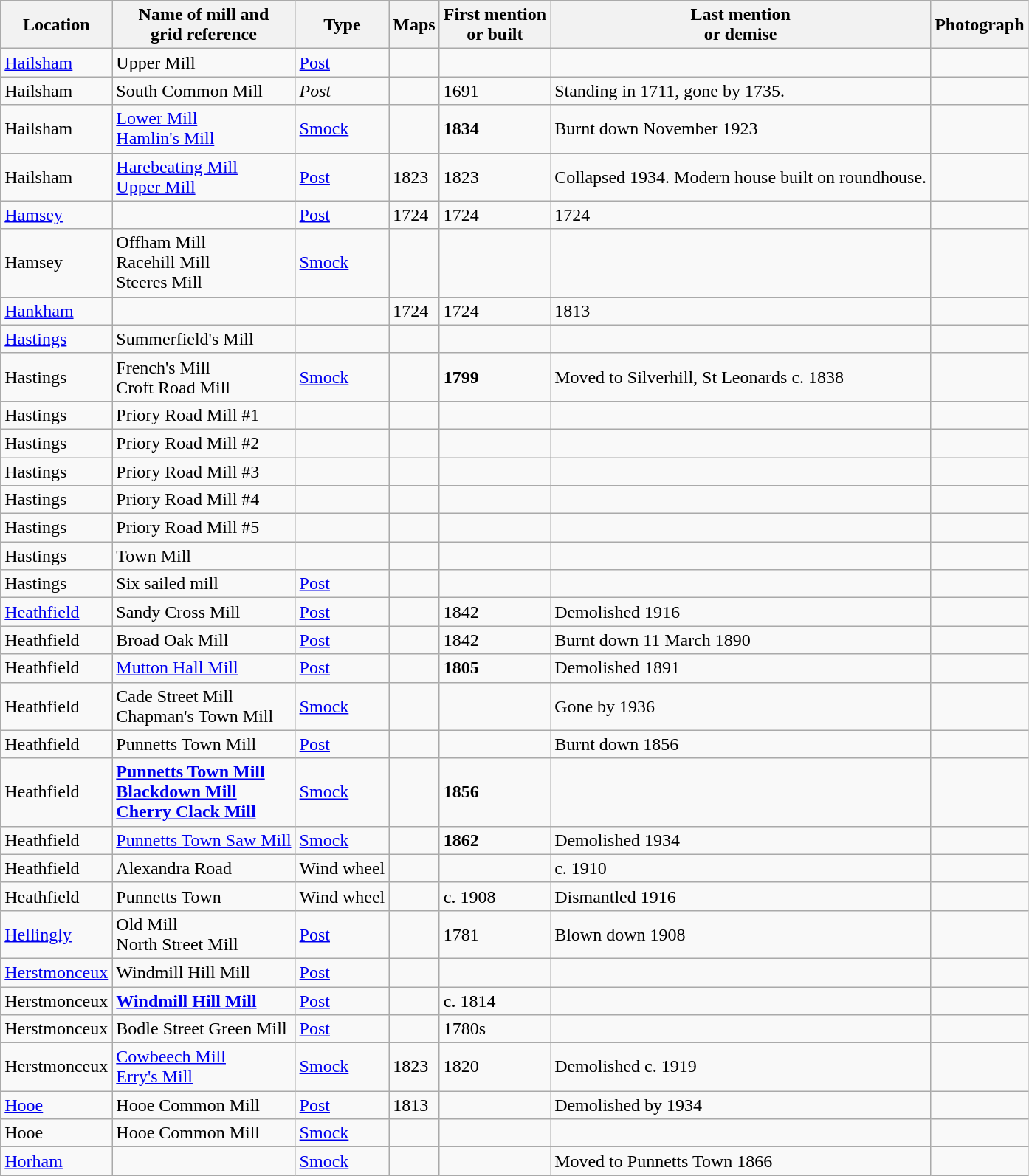<table class="wikitable">
<tr>
<th>Location</th>
<th>Name of mill and<br>grid reference</th>
<th>Type</th>
<th>Maps</th>
<th>First mention<br>or built</th>
<th>Last mention<br> or demise</th>
<th>Photograph</th>
</tr>
<tr>
<td><a href='#'>Hailsham</a></td>
<td>Upper Mill</td>
<td><a href='#'>Post</a></td>
<td></td>
<td></td>
<td></td>
<td></td>
</tr>
<tr>
<td>Hailsham</td>
<td>South Common Mill</td>
<td><em>Post</em></td>
<td></td>
<td>1691</td>
<td>Standing in 1711, gone by 1735.</td>
<td></td>
</tr>
<tr>
<td>Hailsham</td>
<td><a href='#'>Lower Mill<br>Hamlin's Mill</a></td>
<td><a href='#'>Smock</a></td>
<td></td>
<td><strong>1834</strong></td>
<td>Burnt down November 1923</td>
<td></td>
</tr>
<tr>
<td>Hailsham</td>
<td><a href='#'>Harebeating Mill<br>Upper Mill</a><br></td>
<td><a href='#'>Post</a></td>
<td>1823</td>
<td>1823</td>
<td>Collapsed 1934. Modern house built on roundhouse.<br></td>
<td></td>
</tr>
<tr>
<td><a href='#'>Hamsey</a></td>
<td></td>
<td><a href='#'>Post</a></td>
<td>1724</td>
<td>1724</td>
<td>1724</td>
<td></td>
</tr>
<tr>
<td>Hamsey</td>
<td>Offham Mill<br>Racehill Mill<br>Steeres Mill</td>
<td><a href='#'>Smock</a></td>
<td></td>
<td></td>
<td></td>
<td></td>
</tr>
<tr>
<td><a href='#'>Hankham</a></td>
<td></td>
<td></td>
<td>1724<br></td>
<td>1724</td>
<td>1813</td>
<td></td>
</tr>
<tr>
<td><a href='#'>Hastings</a></td>
<td>Summerfield's Mill</td>
<td></td>
<td></td>
<td></td>
<td></td>
<td></td>
</tr>
<tr>
<td>Hastings</td>
<td>French's Mill<br>Croft Road Mill</td>
<td><a href='#'>Smock</a></td>
<td></td>
<td><strong>1799</strong></td>
<td>Moved to Silverhill, St Leonards c. 1838</td>
<td></td>
</tr>
<tr>
<td>Hastings</td>
<td>Priory Road Mill #1</td>
<td></td>
<td></td>
<td></td>
<td></td>
<td></td>
</tr>
<tr>
<td>Hastings</td>
<td>Priory Road Mill #2</td>
<td></td>
<td></td>
<td></td>
<td></td>
<td></td>
</tr>
<tr>
<td>Hastings</td>
<td>Priory Road Mill #3</td>
<td></td>
<td></td>
<td></td>
<td></td>
<td></td>
</tr>
<tr>
<td>Hastings</td>
<td>Priory Road Mill #4</td>
<td></td>
<td></td>
<td></td>
<td></td>
<td></td>
</tr>
<tr>
<td>Hastings</td>
<td>Priory Road Mill #5</td>
<td></td>
<td></td>
<td></td>
<td></td>
<td></td>
</tr>
<tr>
<td>Hastings</td>
<td>Town Mill</td>
<td></td>
<td></td>
<td></td>
<td></td>
<td></td>
</tr>
<tr>
<td>Hastings</td>
<td>Six sailed mill</td>
<td><a href='#'>Post</a></td>
<td></td>
<td></td>
<td></td>
<td></td>
</tr>
<tr>
<td><a href='#'>Heathfield</a></td>
<td>Sandy Cross Mill</td>
<td><a href='#'>Post</a></td>
<td></td>
<td>1842</td>
<td>Demolished 1916</td>
<td></td>
</tr>
<tr>
<td>Heathfield</td>
<td>Broad Oak Mill</td>
<td><a href='#'>Post</a></td>
<td></td>
<td>1842</td>
<td>Burnt down 11 March 1890</td>
<td></td>
</tr>
<tr>
<td>Heathfield</td>
<td><a href='#'>Mutton Hall Mill</a></td>
<td><a href='#'>Post</a></td>
<td></td>
<td><strong>1805</strong></td>
<td>Demolished 1891</td>
<td></td>
</tr>
<tr>
<td>Heathfield</td>
<td>Cade Street Mill<br>Chapman's Town Mill</td>
<td><a href='#'>Smock</a></td>
<td></td>
<td></td>
<td>Gone by 1936</td>
<td></td>
</tr>
<tr>
<td>Heathfield</td>
<td>Punnetts Town Mill</td>
<td><a href='#'>Post</a></td>
<td></td>
<td></td>
<td>Burnt down 1856</td>
<td></td>
</tr>
<tr>
<td>Heathfield</td>
<td><strong><a href='#'>Punnetts Town Mill<br>Blackdown Mill<br>Cherry Clack Mill</a></strong><br></td>
<td><a href='#'>Smock</a></td>
<td></td>
<td><strong>1856</strong></td>
<td></td>
<td></td>
</tr>
<tr>
<td>Heathfield</td>
<td><a href='#'>Punnetts Town Saw Mill</a></td>
<td><a href='#'>Smock</a></td>
<td></td>
<td><strong>1862</strong></td>
<td>Demolished 1934</td>
<td></td>
</tr>
<tr>
<td>Heathfield</td>
<td>Alexandra Road</td>
<td>Wind wheel</td>
<td></td>
<td></td>
<td>c. 1910</td>
<td></td>
</tr>
<tr>
<td>Heathfield</td>
<td>Punnetts Town</td>
<td>Wind wheel</td>
<td></td>
<td>c. 1908</td>
<td>Dismantled 1916</td>
<td></td>
</tr>
<tr>
<td><a href='#'>Hellingly</a></td>
<td>Old Mill<br>North Street Mill</td>
<td><a href='#'>Post</a></td>
<td></td>
<td>1781</td>
<td>Blown down 1908</td>
<td></td>
</tr>
<tr>
<td><a href='#'>Herstmonceux</a></td>
<td>Windmill Hill Mill</td>
<td><a href='#'>Post</a></td>
<td></td>
<td></td>
<td></td>
<td></td>
</tr>
<tr>
<td>Herstmonceux</td>
<td><strong><a href='#'>Windmill Hill Mill</a></strong><br></td>
<td><a href='#'>Post</a></td>
<td></td>
<td>c. 1814</td>
<td></td>
<td></td>
</tr>
<tr>
<td>Herstmonceux</td>
<td>Bodle Street Green Mill</td>
<td><a href='#'>Post</a></td>
<td></td>
<td>1780s</td>
<td></td>
<td></td>
</tr>
<tr>
<td>Herstmonceux</td>
<td><a href='#'>Cowbeech Mill<br>Erry's Mill</a><br></td>
<td><a href='#'>Smock</a></td>
<td>1823</td>
<td>1820</td>
<td>Demolished c. 1919<br></td>
<td></td>
</tr>
<tr>
<td><a href='#'>Hooe</a></td>
<td>Hooe Common Mill</td>
<td><a href='#'>Post</a></td>
<td>1813</td>
<td></td>
<td>Demolished by 1934</td>
<td></td>
</tr>
<tr>
<td>Hooe</td>
<td>Hooe Common Mill</td>
<td><a href='#'>Smock</a></td>
<td></td>
<td></td>
<td></td>
<td></td>
</tr>
<tr>
<td><a href='#'>Horham</a></td>
<td></td>
<td><a href='#'>Smock</a></td>
<td></td>
<td></td>
<td>Moved to Punnetts Town 1866</td>
<td></td>
</tr>
</table>
